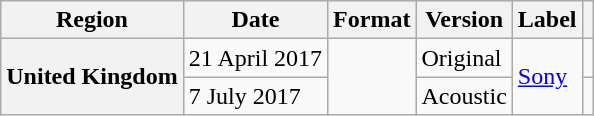<table class="wikitable plainrowheaders">
<tr>
<th scope="col">Region</th>
<th scope="col">Date</th>
<th scope="col">Format</th>
<th scope="col">Version</th>
<th scope="col">Label</th>
<th scope="col"></th>
</tr>
<tr>
<th rowspan="2" scope="row">United Kingdom</th>
<td>21 April 2017</td>
<td rowspan="2"></td>
<td>Original</td>
<td rowspan="2"><a href='#'>Sony</a></td>
<td align="center"></td>
</tr>
<tr>
<td>7 July 2017</td>
<td>Acoustic</td>
<td align="center"></td>
</tr>
</table>
